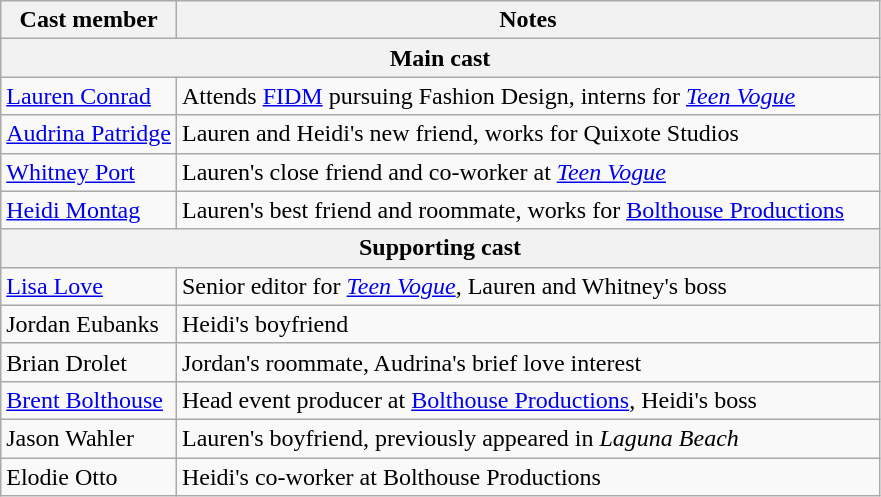<table class="wikitable">
<tr>
<th>Cast member</th>
<th width="80%">Notes</th>
</tr>
<tr>
<th colspan="3">Main cast</th>
</tr>
<tr>
<td><a href='#'>Lauren Conrad</a></td>
<td>Attends <a href='#'>FIDM</a> pursuing Fashion Design, interns for <em><a href='#'>Teen Vogue</a></em></td>
</tr>
<tr>
<td><a href='#'>Audrina Patridge</a></td>
<td>Lauren and Heidi's new friend, works for Quixote Studios</td>
</tr>
<tr>
<td><a href='#'>Whitney Port</a></td>
<td>Lauren's close friend and co-worker at <em><a href='#'>Teen Vogue</a></em></td>
</tr>
<tr>
<td><a href='#'>Heidi Montag</a></td>
<td>Lauren's best friend and roommate, works for <a href='#'>Bolthouse Productions</a></td>
</tr>
<tr>
<th colspan="3">Supporting cast</th>
</tr>
<tr>
<td><a href='#'>Lisa Love</a></td>
<td>Senior editor for <em><a href='#'>Teen Vogue</a></em>, Lauren and Whitney's boss</td>
</tr>
<tr>
<td>Jordan Eubanks</td>
<td>Heidi's boyfriend</td>
</tr>
<tr>
<td>Brian Drolet</td>
<td>Jordan's roommate, Audrina's brief love interest</td>
</tr>
<tr>
<td><a href='#'>Brent Bolthouse</a></td>
<td>Head event producer at <a href='#'>Bolthouse Productions</a>, Heidi's boss</td>
</tr>
<tr>
<td>Jason Wahler</td>
<td>Lauren's boyfriend, previously appeared in <em>Laguna Beach</em></td>
</tr>
<tr>
<td>Elodie Otto</td>
<td>Heidi's co-worker at Bolthouse Productions</td>
</tr>
</table>
